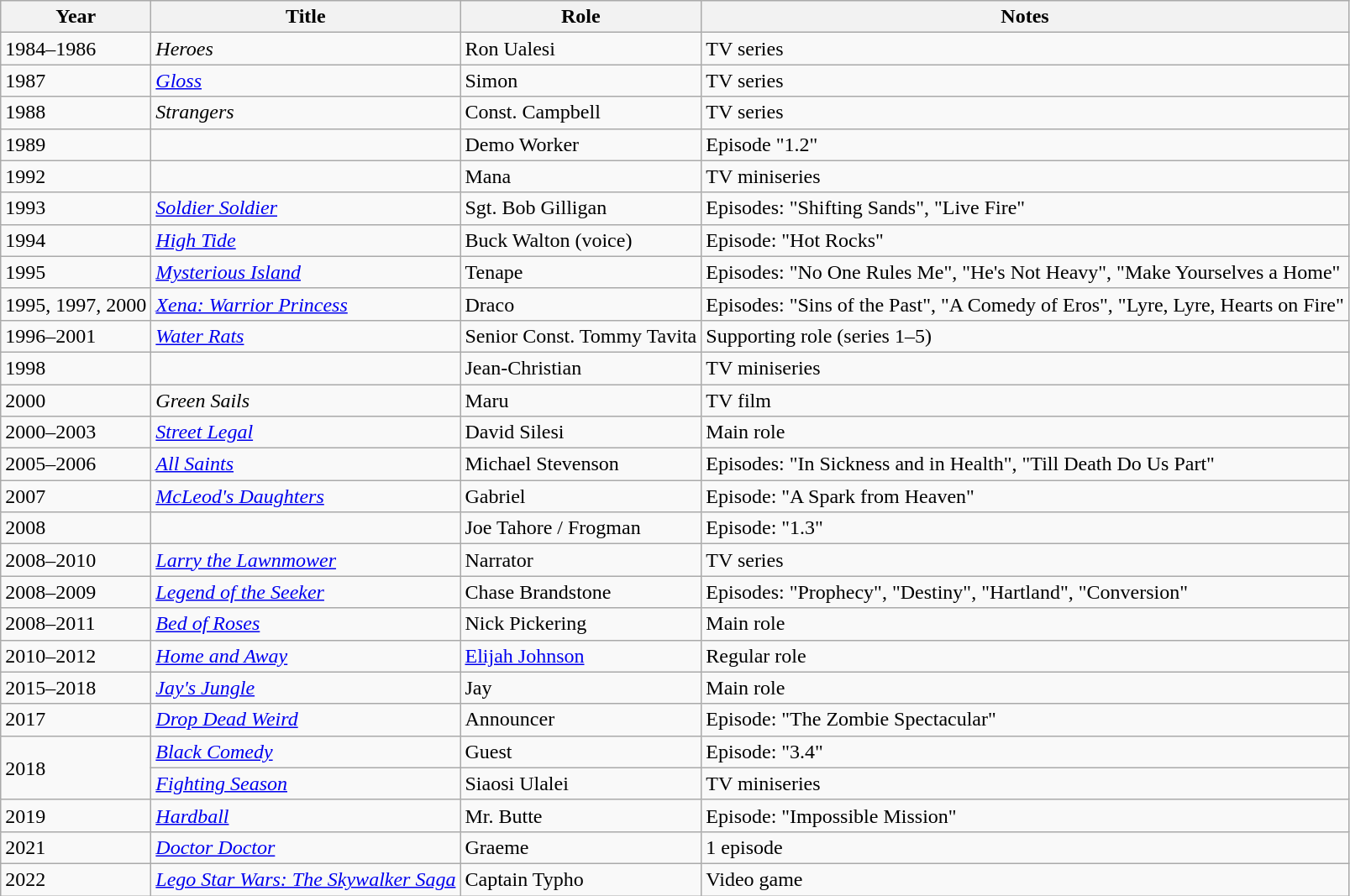<table class="wikitable sortable">
<tr>
<th>Year</th>
<th>Title</th>
<th>Role</th>
<th class="unsortable">Notes</th>
</tr>
<tr>
<td>1984–1986</td>
<td><em>Heroes</em></td>
<td>Ron Ualesi</td>
<td>TV series</td>
</tr>
<tr>
<td>1987</td>
<td><em><a href='#'>Gloss</a></em></td>
<td>Simon</td>
<td>TV series</td>
</tr>
<tr>
<td>1988</td>
<td><em>Strangers</em></td>
<td>Const. Campbell</td>
<td>TV series</td>
</tr>
<tr>
<td>1989</td>
<td><em></em></td>
<td>Demo Worker</td>
<td>Episode "1.2"</td>
</tr>
<tr>
<td>1992</td>
<td><em></em></td>
<td>Mana</td>
<td>TV miniseries</td>
</tr>
<tr>
<td>1993</td>
<td><em><a href='#'>Soldier Soldier</a></em></td>
<td>Sgt. Bob Gilligan</td>
<td>Episodes: "Shifting Sands", "Live Fire"</td>
</tr>
<tr>
<td>1994</td>
<td><em><a href='#'>High Tide</a></em></td>
<td>Buck Walton (voice)</td>
<td>Episode: "Hot Rocks"</td>
</tr>
<tr>
<td>1995</td>
<td><em><a href='#'>Mysterious Island</a></em></td>
<td>Tenape</td>
<td>Episodes: "No One Rules Me", "He's Not Heavy", "Make Yourselves a Home"</td>
</tr>
<tr>
<td>1995, 1997, 2000</td>
<td><em><a href='#'>Xena: Warrior Princess</a></em></td>
<td>Draco</td>
<td>Episodes: "Sins of the Past", "A Comedy of Eros", "Lyre, Lyre, Hearts on Fire"</td>
</tr>
<tr>
<td>1996–2001</td>
<td><em><a href='#'>Water Rats</a></em></td>
<td>Senior Const. Tommy Tavita</td>
<td>Supporting role (series 1–5)</td>
</tr>
<tr>
<td>1998</td>
<td><em></em></td>
<td>Jean-Christian</td>
<td>TV miniseries</td>
</tr>
<tr>
<td>2000</td>
<td><em>Green Sails</em></td>
<td>Maru</td>
<td>TV film</td>
</tr>
<tr>
<td>2000–2003</td>
<td><em><a href='#'>Street Legal</a></em></td>
<td>David Silesi</td>
<td>Main role</td>
</tr>
<tr>
<td>2005–2006</td>
<td><em><a href='#'>All Saints</a></em></td>
<td>Michael Stevenson</td>
<td>Episodes: "In Sickness and in Health", "Till Death Do Us Part"</td>
</tr>
<tr>
<td>2007</td>
<td><em><a href='#'>McLeod's Daughters</a></em></td>
<td>Gabriel</td>
<td>Episode: "A Spark from Heaven"</td>
</tr>
<tr>
<td>2008</td>
<td><em></em></td>
<td>Joe Tahore / Frogman</td>
<td>Episode: "1.3"</td>
</tr>
<tr>
<td>2008–2010</td>
<td><em><a href='#'>Larry the Lawnmower</a></em></td>
<td>Narrator</td>
<td>TV series</td>
</tr>
<tr>
<td>2008–2009</td>
<td><em><a href='#'>Legend of the Seeker</a></em></td>
<td>Chase Brandstone</td>
<td>Episodes: "Prophecy", "Destiny", "Hartland", "Conversion"</td>
</tr>
<tr>
<td>2008–2011</td>
<td><em><a href='#'>Bed of Roses</a></em></td>
<td>Nick Pickering</td>
<td>Main role</td>
</tr>
<tr>
<td>2010–2012</td>
<td><em><a href='#'>Home and Away</a></em></td>
<td><a href='#'>Elijah Johnson</a></td>
<td>Regular role</td>
</tr>
<tr>
<td>2015–2018</td>
<td><em><a href='#'>Jay's Jungle</a></em></td>
<td>Jay</td>
<td>Main role</td>
</tr>
<tr>
<td>2017</td>
<td><em><a href='#'>Drop Dead Weird</a></em></td>
<td>Announcer</td>
<td>Episode: "The Zombie Spectacular"</td>
</tr>
<tr>
<td rowspan="2">2018</td>
<td><em><a href='#'>Black Comedy</a></em></td>
<td>Guest</td>
<td>Episode: "3.4"</td>
</tr>
<tr>
<td><em><a href='#'>Fighting Season</a></em></td>
<td>Siaosi Ulalei</td>
<td>TV miniseries</td>
</tr>
<tr>
<td>2019</td>
<td><em><a href='#'>Hardball</a></em></td>
<td>Mr. Butte</td>
<td>Episode: "Impossible Mission"</td>
</tr>
<tr>
<td>2021</td>
<td><em><a href='#'>Doctor Doctor</a></em></td>
<td>Graeme</td>
<td>1 episode</td>
</tr>
<tr>
<td>2022</td>
<td><em><a href='#'>Lego Star Wars: The Skywalker Saga</a></em></td>
<td>Captain Typho</td>
<td>Video game</td>
</tr>
</table>
